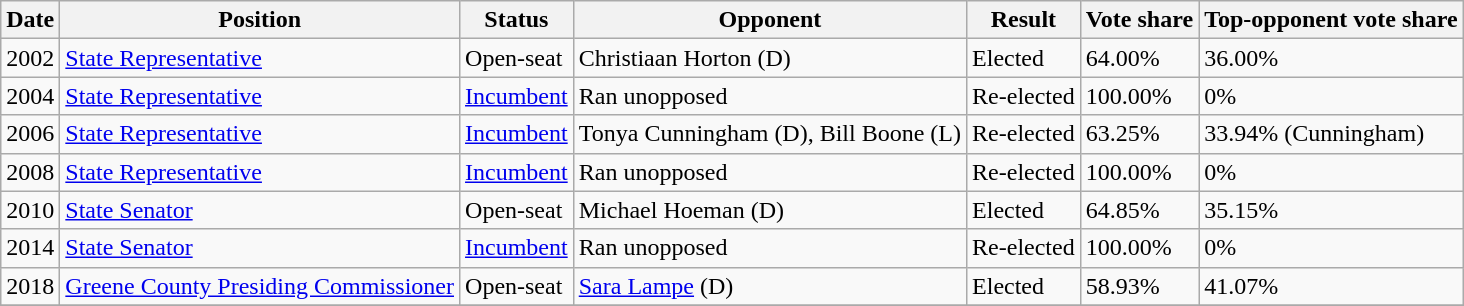<table class="wikitable">
<tr>
<th>Date</th>
<th>Position</th>
<th>Status</th>
<th>Opponent</th>
<th>Result</th>
<th>Vote share</th>
<th>Top-opponent vote share</th>
</tr>
<tr>
<td>2002</td>
<td><a href='#'>State Representative</a></td>
<td>Open-seat</td>
<td>Christiaan Horton (D)</td>
<td>Elected</td>
<td>64.00%</td>
<td>36.00%</td>
</tr>
<tr>
<td>2004</td>
<td><a href='#'>State Representative</a></td>
<td><a href='#'>Incumbent</a></td>
<td>Ran unopposed</td>
<td>Re-elected</td>
<td>100.00%</td>
<td>0%</td>
</tr>
<tr>
<td>2006</td>
<td><a href='#'>State Representative</a></td>
<td><a href='#'>Incumbent</a></td>
<td>Tonya Cunningham (D), Bill Boone (L)</td>
<td>Re-elected</td>
<td>63.25%</td>
<td>33.94% (Cunningham)</td>
</tr>
<tr>
<td>2008</td>
<td><a href='#'>State Representative</a></td>
<td><a href='#'>Incumbent</a></td>
<td>Ran unopposed</td>
<td>Re-elected</td>
<td>100.00%</td>
<td>0%</td>
</tr>
<tr>
<td>2010</td>
<td><a href='#'>State Senator</a></td>
<td>Open-seat</td>
<td>Michael Hoeman (D)</td>
<td>Elected</td>
<td>64.85%</td>
<td>35.15%</td>
</tr>
<tr>
<td>2014</td>
<td><a href='#'>State Senator</a></td>
<td><a href='#'>Incumbent</a></td>
<td>Ran unopposed</td>
<td>Re-elected</td>
<td>100.00%</td>
<td>0%</td>
</tr>
<tr>
<td>2018</td>
<td><a href='#'>Greene County Presiding Commissioner</a></td>
<td>Open-seat</td>
<td><a href='#'>Sara Lampe</a> (D)</td>
<td>Elected</td>
<td>58.93%</td>
<td>41.07%</td>
</tr>
<tr>
</tr>
</table>
